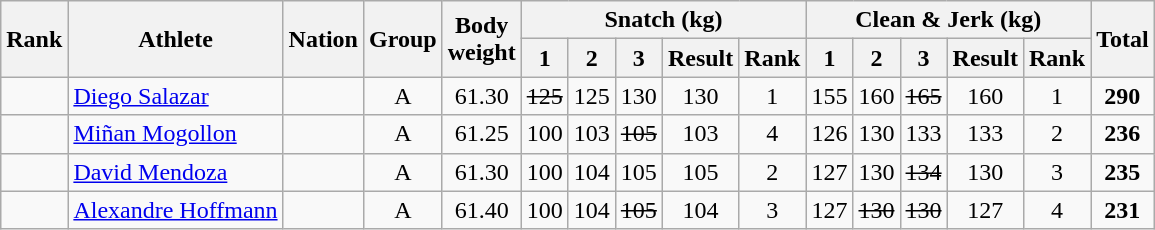<table class="wikitable sortable" style="text-align:center;">
<tr>
<th rowspan=2>Rank</th>
<th rowspan=2>Athlete</th>
<th rowspan=2>Nation</th>
<th rowspan=2>Group</th>
<th rowspan=2>Body<br>weight</th>
<th colspan=5>Snatch (kg)</th>
<th colspan=5>Clean & Jerk (kg)</th>
<th rowspan=2>Total</th>
</tr>
<tr>
<th>1</th>
<th>2</th>
<th>3</th>
<th>Result</th>
<th>Rank</th>
<th>1</th>
<th>2</th>
<th>3</th>
<th>Result</th>
<th>Rank</th>
</tr>
<tr>
<td></td>
<td align=left><a href='#'>Diego Salazar</a></td>
<td align=left></td>
<td>A</td>
<td>61.30</td>
<td><s>125</s></td>
<td>125</td>
<td>130</td>
<td>130</td>
<td>1</td>
<td>155</td>
<td>160</td>
<td><s>165</s></td>
<td>160</td>
<td>1</td>
<td><strong>290</strong></td>
</tr>
<tr>
<td></td>
<td align=left><a href='#'>Miñan Mogollon</a></td>
<td align=left></td>
<td>A</td>
<td>61.25</td>
<td>100</td>
<td>103</td>
<td><s>105</s></td>
<td>103</td>
<td>4</td>
<td>126</td>
<td>130</td>
<td>133</td>
<td>133</td>
<td>2</td>
<td><strong>236</strong></td>
</tr>
<tr>
<td></td>
<td align=left><a href='#'>David Mendoza</a></td>
<td align=left></td>
<td>A</td>
<td>61.30</td>
<td>100</td>
<td>104</td>
<td>105</td>
<td>105</td>
<td>2</td>
<td>127</td>
<td>130</td>
<td><s>134</s></td>
<td>130</td>
<td>3</td>
<td><strong>235</strong></td>
</tr>
<tr>
<td></td>
<td align=left><a href='#'>Alexandre Hoffmann</a></td>
<td align=left></td>
<td>A</td>
<td>61.40</td>
<td>100</td>
<td>104</td>
<td><s>105</s></td>
<td>104</td>
<td>3</td>
<td>127</td>
<td><s>130</s></td>
<td><s>130</s></td>
<td>127</td>
<td>4</td>
<td><strong>231</strong></td>
</tr>
</table>
